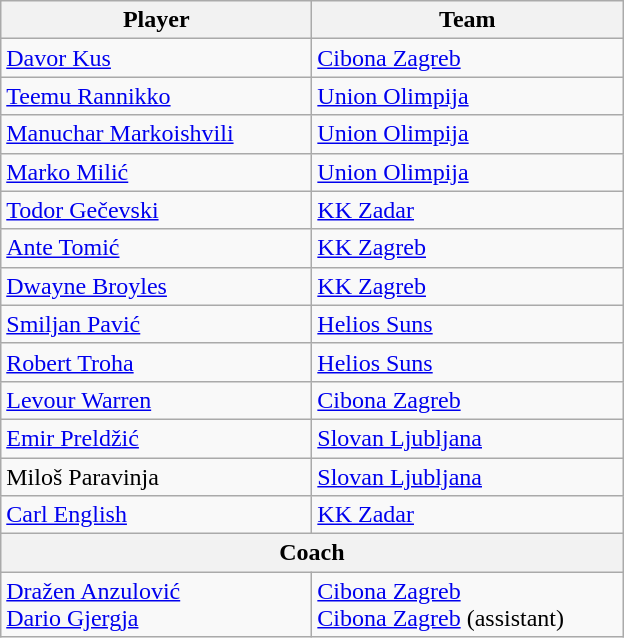<table class="wikitable">
<tr>
<th style="width:200px;">Player</th>
<th width=200>Team</th>
</tr>
<tr>
<td> <a href='#'>Davor Kus</a></td>
<td> <a href='#'>Cibona Zagreb</a></td>
</tr>
<tr>
<td> <a href='#'>Teemu Rannikko</a></td>
<td> <a href='#'>Union Olimpija</a></td>
</tr>
<tr>
<td> <a href='#'>Manuchar Markoishvili</a></td>
<td> <a href='#'>Union Olimpija</a></td>
</tr>
<tr>
<td> <a href='#'>Marko Milić</a></td>
<td> <a href='#'>Union Olimpija</a></td>
</tr>
<tr>
<td> <a href='#'>Todor Gečevski</a></td>
<td> <a href='#'>KK Zadar</a></td>
</tr>
<tr>
<td> <a href='#'>Ante Tomić</a></td>
<td> <a href='#'>KK Zagreb</a></td>
</tr>
<tr>
<td> <a href='#'>Dwayne Broyles</a></td>
<td> <a href='#'>KK Zagreb</a></td>
</tr>
<tr>
<td> <a href='#'>Smiljan Pavić</a></td>
<td> <a href='#'>Helios Suns</a></td>
</tr>
<tr>
<td> <a href='#'>Robert Troha</a></td>
<td> <a href='#'>Helios Suns</a></td>
</tr>
<tr>
<td> <a href='#'>Levour Warren</a></td>
<td> <a href='#'>Cibona Zagreb</a></td>
</tr>
<tr>
<td>  <a href='#'>Emir Preldžić</a></td>
<td> <a href='#'>Slovan Ljubljana</a></td>
</tr>
<tr>
<td> Miloš Paravinja</td>
<td> <a href='#'>Slovan Ljubljana</a></td>
</tr>
<tr>
<td> <a href='#'>Carl English</a></td>
<td> <a href='#'>KK Zadar</a></td>
</tr>
<tr>
<th colspan="2">Coach</th>
</tr>
<tr>
<td> <a href='#'>Dražen Anzulović</a><br>  <a href='#'>Dario Gjergja</a></td>
<td> <a href='#'>Cibona Zagreb</a><br> <a href='#'>Cibona Zagreb</a> (assistant)</td>
</tr>
</table>
